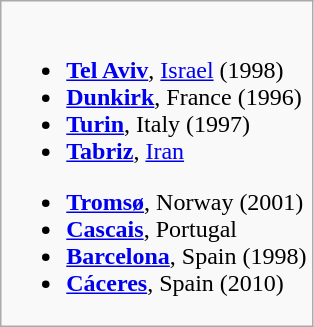<table class="wikitable">
<tr valign="top">
<td><br><ul><li> <strong><a href='#'>Tel Aviv</a></strong>, <a href='#'>Israel</a> (1998)</li><li> <strong><a href='#'>Dunkirk</a></strong>, France (1996)</li><li> <strong><a href='#'>Turin</a></strong>, Italy (1997)</li><li> <strong><a href='#'>Tabriz</a></strong>, <a href='#'>Iran</a></li></ul><ul><li> <strong><a href='#'>Tromsø</a></strong>, Norway (2001)</li><li> <strong><a href='#'>Cascais</a></strong>, Portugal</li><li> <strong><a href='#'>Barcelona</a></strong>, Spain (1998)</li><li> <strong><a href='#'>Cáceres</a></strong>, Spain (2010)</li></ul></td>
</tr>
</table>
